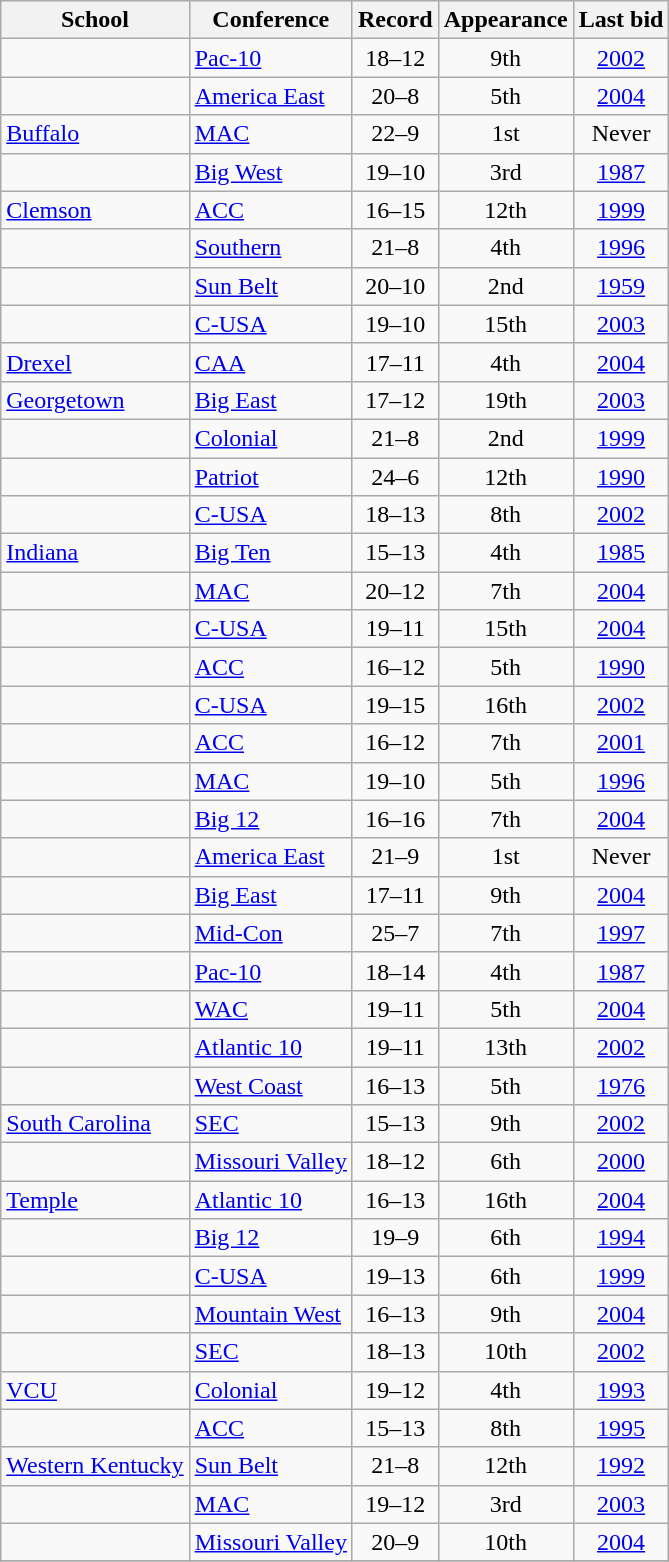<table class="wikitable sortable" style="text-align: center;">
<tr>
<th>School</th>
<th>Conference</th>
<th>Record</th>
<th>Appearance</th>
<th>Last bid</th>
</tr>
<tr>
<td align=left></td>
<td align=left><a href='#'>Pac-10</a></td>
<td>18–12</td>
<td>9th</td>
<td><a href='#'>2002</a></td>
</tr>
<tr>
<td align=left></td>
<td align=left><a href='#'>America East</a></td>
<td>20–8</td>
<td>5th</td>
<td><a href='#'>2004</a></td>
</tr>
<tr>
<td align=left><a href='#'>Buffalo</a></td>
<td align=left><a href='#'>MAC</a></td>
<td>22–9</td>
<td>1st</td>
<td>Never</td>
</tr>
<tr>
<td align=left></td>
<td align=left><a href='#'>Big West</a></td>
<td>19–10</td>
<td>3rd</td>
<td><a href='#'>1987</a></td>
</tr>
<tr>
<td align=left><a href='#'>Clemson</a></td>
<td align=left><a href='#'>ACC</a></td>
<td>16–15</td>
<td>12th</td>
<td><a href='#'>1999</a></td>
</tr>
<tr>
<td align=left></td>
<td align=left><a href='#'>Southern</a></td>
<td>21–8</td>
<td>4th</td>
<td><a href='#'>1996</a></td>
</tr>
<tr>
<td align=left></td>
<td align=left><a href='#'>Sun Belt</a></td>
<td>20–10</td>
<td>2nd</td>
<td><a href='#'>1959</a></td>
</tr>
<tr>
<td align=left></td>
<td align=left><a href='#'>C-USA</a></td>
<td>19–10</td>
<td>15th</td>
<td><a href='#'>2003</a></td>
</tr>
<tr>
<td align=left><a href='#'>Drexel</a></td>
<td align=left><a href='#'>CAA</a></td>
<td>17–11</td>
<td>4th</td>
<td><a href='#'>2004</a></td>
</tr>
<tr>
<td align=left><a href='#'>Georgetown</a></td>
<td align=left><a href='#'>Big East</a></td>
<td>17–12</td>
<td>19th</td>
<td><a href='#'>2003</a></td>
</tr>
<tr>
<td align=left></td>
<td align=left><a href='#'>Colonial</a></td>
<td>21–8</td>
<td>2nd</td>
<td><a href='#'>1999</a></td>
</tr>
<tr>
<td align=left></td>
<td align=left><a href='#'>Patriot</a></td>
<td>24–6</td>
<td>12th</td>
<td><a href='#'>1990</a></td>
</tr>
<tr>
<td align=left></td>
<td align=left><a href='#'>C-USA</a></td>
<td>18–13</td>
<td>8th</td>
<td><a href='#'>2002</a></td>
</tr>
<tr>
<td align=left><a href='#'>Indiana</a></td>
<td align=left><a href='#'>Big Ten</a></td>
<td>15–13</td>
<td>4th</td>
<td><a href='#'>1985</a></td>
</tr>
<tr>
<td align=left></td>
<td align=left><a href='#'>MAC</a></td>
<td>20–12</td>
<td>7th</td>
<td><a href='#'>2004</a></td>
</tr>
<tr>
<td align=left></td>
<td align=left><a href='#'>C-USA</a></td>
<td>19–11</td>
<td>15th</td>
<td><a href='#'>2004</a></td>
</tr>
<tr>
<td align=left></td>
<td align=left><a href='#'>ACC</a></td>
<td>16–12</td>
<td>5th</td>
<td><a href='#'>1990</a></td>
</tr>
<tr>
<td align=left></td>
<td align=left><a href='#'>C-USA</a></td>
<td>19–15</td>
<td>16th</td>
<td><a href='#'>2002</a></td>
</tr>
<tr>
<td align=left></td>
<td align=left><a href='#'>ACC</a></td>
<td>16–12</td>
<td>7th</td>
<td><a href='#'>2001</a></td>
</tr>
<tr>
<td align=left></td>
<td align=left><a href='#'>MAC</a></td>
<td>19–10</td>
<td>5th</td>
<td><a href='#'>1996</a></td>
</tr>
<tr>
<td align=left></td>
<td align=left><a href='#'>Big 12</a></td>
<td>16–16</td>
<td>7th</td>
<td><a href='#'>2004</a></td>
</tr>
<tr>
<td align=left></td>
<td align=left><a href='#'>America East</a></td>
<td>21–9</td>
<td>1st</td>
<td>Never</td>
</tr>
<tr>
<td align=left></td>
<td align=left><a href='#'>Big East</a></td>
<td>17–11</td>
<td>9th</td>
<td><a href='#'>2004</a></td>
</tr>
<tr>
<td align=left></td>
<td align=left><a href='#'>Mid-Con</a></td>
<td>25–7</td>
<td>7th</td>
<td><a href='#'>1997</a></td>
</tr>
<tr>
<td align=left></td>
<td align=left><a href='#'>Pac-10</a></td>
<td>18–14</td>
<td>4th</td>
<td><a href='#'>1987</a></td>
</tr>
<tr>
<td align=left></td>
<td align=left><a href='#'>WAC</a></td>
<td>19–11</td>
<td>5th</td>
<td><a href='#'>2004</a></td>
</tr>
<tr>
<td align=left></td>
<td align=left><a href='#'>Atlantic 10</a></td>
<td>19–11</td>
<td>13th</td>
<td><a href='#'>2002</a></td>
</tr>
<tr>
<td align=left></td>
<td align=left><a href='#'>West Coast</a></td>
<td>16–13</td>
<td>5th</td>
<td><a href='#'>1976</a></td>
</tr>
<tr>
<td align=left><a href='#'>South Carolina</a></td>
<td align=left><a href='#'>SEC</a></td>
<td>15–13</td>
<td>9th</td>
<td><a href='#'>2002</a></td>
</tr>
<tr>
<td align=left></td>
<td align=left><a href='#'>Missouri Valley</a></td>
<td>18–12</td>
<td>6th</td>
<td><a href='#'>2000</a></td>
</tr>
<tr>
<td align=left><a href='#'>Temple</a></td>
<td align=left><a href='#'>Atlantic 10</a></td>
<td>16–13</td>
<td>16th</td>
<td><a href='#'>2004</a></td>
</tr>
<tr>
<td align=left></td>
<td align=left><a href='#'>Big 12</a></td>
<td>19–9</td>
<td>6th</td>
<td><a href='#'>1994</a></td>
</tr>
<tr>
<td align=left></td>
<td align=left><a href='#'>C-USA</a></td>
<td>19–13</td>
<td>6th</td>
<td><a href='#'>1999</a></td>
</tr>
<tr>
<td align=left></td>
<td align=left><a href='#'>Mountain West</a></td>
<td>16–13</td>
<td>9th</td>
<td><a href='#'>2004</a></td>
</tr>
<tr>
<td align=left></td>
<td align=left><a href='#'>SEC</a></td>
<td>18–13</td>
<td>10th</td>
<td><a href='#'>2002</a></td>
</tr>
<tr>
<td align=left><a href='#'>VCU</a></td>
<td align=left><a href='#'>Colonial</a></td>
<td>19–12</td>
<td>4th</td>
<td><a href='#'>1993</a></td>
</tr>
<tr>
<td align=left></td>
<td align=left><a href='#'>ACC</a></td>
<td>15–13</td>
<td>8th</td>
<td><a href='#'>1995</a></td>
</tr>
<tr>
<td align=left><a href='#'>Western Kentucky</a></td>
<td align=left><a href='#'>Sun Belt</a></td>
<td>21–8</td>
<td>12th</td>
<td><a href='#'>1992</a></td>
</tr>
<tr>
<td align=left></td>
<td align=left><a href='#'>MAC</a></td>
<td>19–12</td>
<td>3rd</td>
<td><a href='#'>2003</a></td>
</tr>
<tr>
<td align=left></td>
<td align=left><a href='#'>Missouri Valley</a></td>
<td>20–9</td>
<td>10th</td>
<td><a href='#'>2004</a></td>
</tr>
<tr>
</tr>
</table>
